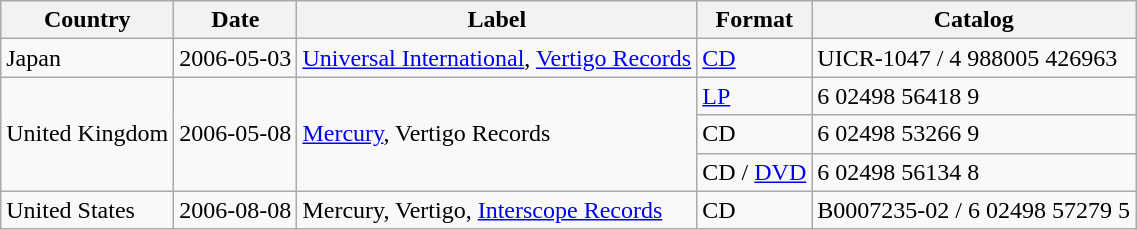<table class="wikitable">
<tr>
<th>Country</th>
<th>Date</th>
<th>Label</th>
<th>Format</th>
<th>Catalog</th>
</tr>
<tr>
<td>Japan</td>
<td>2006-05-03</td>
<td><a href='#'>Universal International</a>, <a href='#'>Vertigo Records</a></td>
<td><a href='#'>CD</a></td>
<td>UICR-1047 / 4 988005 426963</td>
</tr>
<tr>
<td rowspan="3">United Kingdom</td>
<td rowspan="3">2006-05-08</td>
<td rowspan="3"><a href='#'>Mercury</a>, Vertigo Records</td>
<td><a href='#'>LP</a></td>
<td>6 02498 56418 9</td>
</tr>
<tr>
<td>CD</td>
<td>6 02498 53266 9</td>
</tr>
<tr>
<td>CD / <a href='#'>DVD</a></td>
<td>6 02498 56134 8</td>
</tr>
<tr>
<td>United States</td>
<td>2006-08-08</td>
<td>Mercury, Vertigo, <a href='#'>Interscope Records</a></td>
<td>CD</td>
<td>B0007235-02 / 6 02498 57279 5</td>
</tr>
</table>
